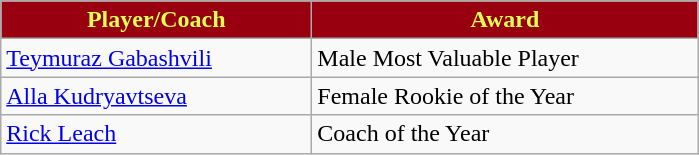<table class="wikitable" style="text-align:left">
<tr>
<th style="background:#98000F; color:#DDFF55" width="200px">Player/Coach</th>
<th style="background:#98000F; color:#DDFF55" width="250px">Award</th>
</tr>
<tr>
<td><a href='#'>Teymuraz Gabashvili</a></td>
<td>Male Most Valuable Player</td>
</tr>
<tr>
<td><a href='#'>Alla Kudryavtseva</a></td>
<td>Female Rookie of the Year</td>
</tr>
<tr>
<td><a href='#'>Rick Leach</a></td>
<td>Coach of the Year</td>
</tr>
</table>
